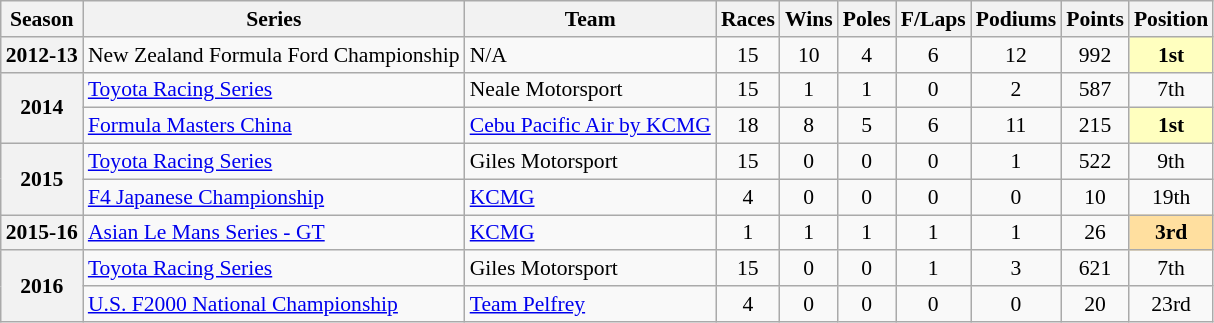<table class="wikitable" style="font-size: 90%; text-align:center">
<tr>
<th>Season</th>
<th>Series</th>
<th>Team</th>
<th>Races</th>
<th>Wins</th>
<th>Poles</th>
<th>F/Laps</th>
<th>Podiums</th>
<th>Points</th>
<th>Position</th>
</tr>
<tr>
<th>2012-13</th>
<td align=left>New Zealand Formula Ford Championship</td>
<td align=left>N/A</td>
<td>15</td>
<td>10</td>
<td>4</td>
<td>6</td>
<td>12</td>
<td>992</td>
<td style="background:#FFFFBF;"><strong>1st</strong></td>
</tr>
<tr>
<th rowspan="2">2014</th>
<td align=left><a href='#'>Toyota Racing Series</a></td>
<td align=left>Neale Motorsport</td>
<td>15</td>
<td>1</td>
<td>1</td>
<td>0</td>
<td>2</td>
<td>587</td>
<td>7th</td>
</tr>
<tr>
<td align=left><a href='#'>Formula Masters China</a></td>
<td align=left><a href='#'>Cebu Pacific Air by KCMG</a></td>
<td>18</td>
<td>8</td>
<td>5</td>
<td>6</td>
<td>11</td>
<td>215</td>
<td style="background:#FFFFBF;"><strong>1st</strong></td>
</tr>
<tr>
<th rowspan="2">2015</th>
<td align=left><a href='#'>Toyota Racing Series</a></td>
<td align=left>Giles Motorsport</td>
<td>15</td>
<td>0</td>
<td>0</td>
<td>0</td>
<td>1</td>
<td>522</td>
<td>9th</td>
</tr>
<tr>
<td align=left><a href='#'>F4 Japanese Championship</a></td>
<td align=left><a href='#'>KCMG</a></td>
<td>4</td>
<td>0</td>
<td>0</td>
<td>0</td>
<td>0</td>
<td>10</td>
<td>19th</td>
</tr>
<tr>
<th>2015-16</th>
<td align=left><a href='#'>Asian Le Mans Series - GT</a></td>
<td align=left><a href='#'>KCMG</a></td>
<td>1</td>
<td>1</td>
<td>1</td>
<td>1</td>
<td>1</td>
<td>26</td>
<td style="background:#FFDF9F;"><strong>3rd</strong></td>
</tr>
<tr>
<th rowspan="2">2016</th>
<td align=left><a href='#'>Toyota Racing Series</a></td>
<td align=left>Giles Motorsport</td>
<td>15</td>
<td>0</td>
<td>0</td>
<td>1</td>
<td>3</td>
<td>621</td>
<td>7th</td>
</tr>
<tr>
<td align=left><a href='#'>U.S. F2000 National Championship</a></td>
<td align=left><a href='#'>Team Pelfrey</a></td>
<td>4</td>
<td>0</td>
<td>0</td>
<td>0</td>
<td>0</td>
<td>20</td>
<td>23rd</td>
</tr>
</table>
